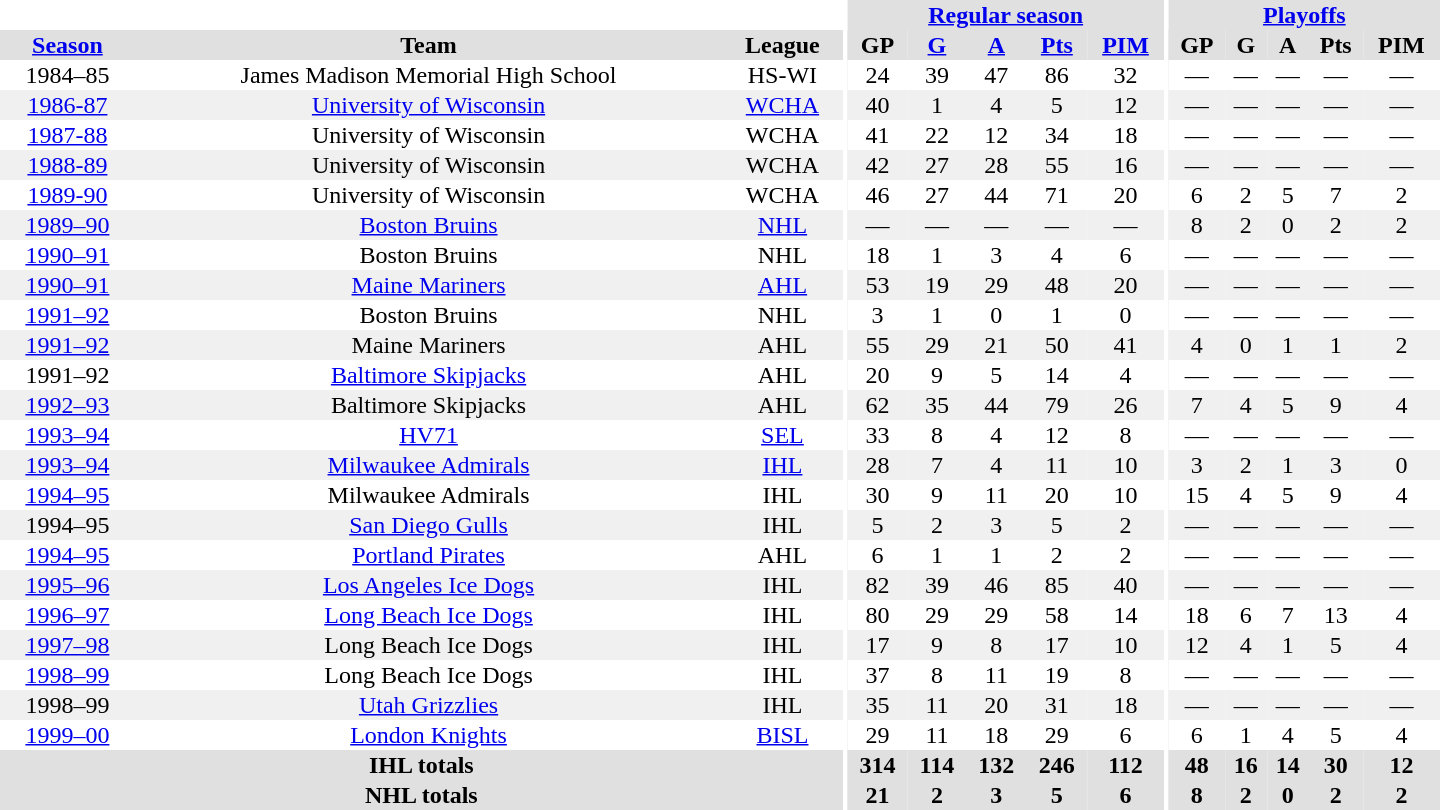<table border="0" cellpadding="1" cellspacing="0" style="text-align:center; width:60em">
<tr bgcolor="#e0e0e0">
<th colspan="3" bgcolor="#ffffff"></th>
<th rowspan="100" bgcolor="#ffffff"></th>
<th colspan="5"><a href='#'>Regular season</a></th>
<th rowspan="100" bgcolor="#ffffff"></th>
<th colspan="5"><a href='#'>Playoffs</a></th>
</tr>
<tr bgcolor="#e0e0e0">
<th><a href='#'>Season</a></th>
<th>Team</th>
<th>League</th>
<th>GP</th>
<th><a href='#'>G</a></th>
<th><a href='#'>A</a></th>
<th><a href='#'>Pts</a></th>
<th><a href='#'>PIM</a></th>
<th>GP</th>
<th>G</th>
<th>A</th>
<th>Pts</th>
<th>PIM</th>
</tr>
<tr>
<td>1984–85</td>
<td>James Madison Memorial High School</td>
<td>HS-WI</td>
<td>24</td>
<td>39</td>
<td>47</td>
<td>86</td>
<td>32</td>
<td>—</td>
<td>—</td>
<td>—</td>
<td>—</td>
<td>—</td>
</tr>
<tr bgcolor="#f0f0f0">
<td><a href='#'>1986-87</a></td>
<td><a href='#'>University of Wisconsin</a></td>
<td><a href='#'>WCHA</a></td>
<td>40</td>
<td>1</td>
<td>4</td>
<td>5</td>
<td>12</td>
<td>—</td>
<td>—</td>
<td>—</td>
<td>—</td>
<td>—</td>
</tr>
<tr>
<td><a href='#'>1987-88</a></td>
<td>University of Wisconsin</td>
<td>WCHA</td>
<td>41</td>
<td>22</td>
<td>12</td>
<td>34</td>
<td>18</td>
<td>—</td>
<td>—</td>
<td>—</td>
<td>—</td>
<td>—</td>
</tr>
<tr bgcolor="#f0f0f0">
<td><a href='#'>1988-89</a></td>
<td>University of Wisconsin</td>
<td>WCHA</td>
<td>42</td>
<td>27</td>
<td>28</td>
<td>55</td>
<td>16</td>
<td>—</td>
<td>—</td>
<td>—</td>
<td>—</td>
<td>—</td>
</tr>
<tr>
<td><a href='#'>1989-90</a></td>
<td>University of Wisconsin</td>
<td>WCHA</td>
<td>46</td>
<td>27</td>
<td>44</td>
<td>71</td>
<td>20</td>
<td>6</td>
<td>2</td>
<td>5</td>
<td>7</td>
<td>2</td>
</tr>
<tr bgcolor="#f0f0f0">
<td><a href='#'>1989–90</a></td>
<td><a href='#'>Boston Bruins</a></td>
<td><a href='#'>NHL</a></td>
<td>—</td>
<td>—</td>
<td>—</td>
<td>—</td>
<td>—</td>
<td>8</td>
<td>2</td>
<td>0</td>
<td>2</td>
<td>2</td>
</tr>
<tr>
<td><a href='#'>1990–91</a></td>
<td>Boston Bruins</td>
<td>NHL</td>
<td>18</td>
<td>1</td>
<td>3</td>
<td>4</td>
<td>6</td>
<td>—</td>
<td>—</td>
<td>—</td>
<td>—</td>
<td>—</td>
</tr>
<tr bgcolor="#f0f0f0">
<td><a href='#'>1990–91</a></td>
<td><a href='#'>Maine Mariners</a></td>
<td><a href='#'>AHL</a></td>
<td>53</td>
<td>19</td>
<td>29</td>
<td>48</td>
<td>20</td>
<td>—</td>
<td>—</td>
<td>—</td>
<td>—</td>
<td>—</td>
</tr>
<tr>
<td><a href='#'>1991–92</a></td>
<td>Boston Bruins</td>
<td>NHL</td>
<td>3</td>
<td>1</td>
<td>0</td>
<td>1</td>
<td>0</td>
<td>—</td>
<td>—</td>
<td>—</td>
<td>—</td>
<td>—</td>
</tr>
<tr bgcolor="#f0f0f0">
<td><a href='#'>1991–92</a></td>
<td>Maine Mariners</td>
<td>AHL</td>
<td>55</td>
<td>29</td>
<td>21</td>
<td>50</td>
<td>41</td>
<td>4</td>
<td>0</td>
<td>1</td>
<td>1</td>
<td>2</td>
</tr>
<tr>
<td>1991–92</td>
<td><a href='#'>Baltimore Skipjacks</a></td>
<td>AHL</td>
<td>20</td>
<td>9</td>
<td>5</td>
<td>14</td>
<td>4</td>
<td>—</td>
<td>—</td>
<td>—</td>
<td>—</td>
<td>—</td>
</tr>
<tr bgcolor="#f0f0f0">
<td><a href='#'>1992–93</a></td>
<td>Baltimore Skipjacks</td>
<td>AHL</td>
<td>62</td>
<td>35</td>
<td>44</td>
<td>79</td>
<td>26</td>
<td>7</td>
<td>4</td>
<td>5</td>
<td>9</td>
<td>4</td>
</tr>
<tr>
<td><a href='#'>1993–94</a></td>
<td><a href='#'>HV71</a></td>
<td><a href='#'>SEL</a></td>
<td>33</td>
<td>8</td>
<td>4</td>
<td>12</td>
<td>8</td>
<td>—</td>
<td>—</td>
<td>—</td>
<td>—</td>
<td>—</td>
</tr>
<tr bgcolor="#f0f0f0">
<td><a href='#'>1993–94</a></td>
<td><a href='#'>Milwaukee Admirals</a></td>
<td><a href='#'>IHL</a></td>
<td>28</td>
<td>7</td>
<td>4</td>
<td>11</td>
<td>10</td>
<td>3</td>
<td>2</td>
<td>1</td>
<td>3</td>
<td>0</td>
</tr>
<tr>
<td><a href='#'>1994–95</a></td>
<td>Milwaukee Admirals</td>
<td>IHL</td>
<td>30</td>
<td>9</td>
<td>11</td>
<td>20</td>
<td>10</td>
<td>15</td>
<td>4</td>
<td>5</td>
<td>9</td>
<td>4</td>
</tr>
<tr bgcolor="#f0f0f0">
<td>1994–95</td>
<td><a href='#'>San Diego Gulls</a></td>
<td>IHL</td>
<td>5</td>
<td>2</td>
<td>3</td>
<td>5</td>
<td>2</td>
<td>—</td>
<td>—</td>
<td>—</td>
<td>—</td>
<td>—</td>
</tr>
<tr>
<td><a href='#'>1994–95</a></td>
<td><a href='#'>Portland Pirates</a></td>
<td>AHL</td>
<td>6</td>
<td>1</td>
<td>1</td>
<td>2</td>
<td>2</td>
<td>—</td>
<td>—</td>
<td>—</td>
<td>—</td>
<td>—</td>
</tr>
<tr bgcolor="#f0f0f0">
<td><a href='#'>1995–96</a></td>
<td><a href='#'>Los Angeles Ice Dogs</a></td>
<td>IHL</td>
<td>82</td>
<td>39</td>
<td>46</td>
<td>85</td>
<td>40</td>
<td>—</td>
<td>—</td>
<td>—</td>
<td>—</td>
<td>—</td>
</tr>
<tr>
<td><a href='#'>1996–97</a></td>
<td><a href='#'>Long Beach Ice Dogs</a></td>
<td>IHL</td>
<td>80</td>
<td>29</td>
<td>29</td>
<td>58</td>
<td>14</td>
<td>18</td>
<td>6</td>
<td>7</td>
<td>13</td>
<td>4</td>
</tr>
<tr bgcolor="#f0f0f0">
<td><a href='#'>1997–98</a></td>
<td>Long Beach Ice Dogs</td>
<td>IHL</td>
<td>17</td>
<td>9</td>
<td>8</td>
<td>17</td>
<td>10</td>
<td>12</td>
<td>4</td>
<td>1</td>
<td>5</td>
<td>4</td>
</tr>
<tr>
<td><a href='#'>1998–99</a></td>
<td>Long Beach Ice Dogs</td>
<td>IHL</td>
<td>37</td>
<td>8</td>
<td>11</td>
<td>19</td>
<td>8</td>
<td>—</td>
<td>—</td>
<td>—</td>
<td>—</td>
<td>—</td>
</tr>
<tr bgcolor="#f0f0f0">
<td>1998–99</td>
<td><a href='#'>Utah Grizzlies</a></td>
<td>IHL</td>
<td>35</td>
<td>11</td>
<td>20</td>
<td>31</td>
<td>18</td>
<td>—</td>
<td>—</td>
<td>—</td>
<td>—</td>
<td>—</td>
</tr>
<tr>
<td><a href='#'>1999–00</a></td>
<td><a href='#'>London Knights</a></td>
<td><a href='#'>BISL</a></td>
<td>29</td>
<td>11</td>
<td>18</td>
<td>29</td>
<td>6</td>
<td>6</td>
<td>1</td>
<td>4</td>
<td>5</td>
<td>4</td>
</tr>
<tr bgcolor="#e0e0e0">
<th colspan="3">IHL totals</th>
<th>314</th>
<th>114</th>
<th>132</th>
<th>246</th>
<th>112</th>
<th>48</th>
<th>16</th>
<th>14</th>
<th>30</th>
<th>12</th>
</tr>
<tr bgcolor="#e0e0e0">
<th colspan="3">NHL totals</th>
<th>21</th>
<th>2</th>
<th>3</th>
<th>5</th>
<th>6</th>
<th>8</th>
<th>2</th>
<th>0</th>
<th>2</th>
<th>2</th>
</tr>
</table>
